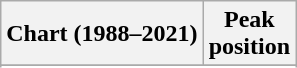<table class="wikitable sortable plainrowheaders" style="text-align:center">
<tr>
<th scope="col">Chart (1988–2021)</th>
<th scope="col">Peak<br>position</th>
</tr>
<tr>
</tr>
<tr>
</tr>
</table>
